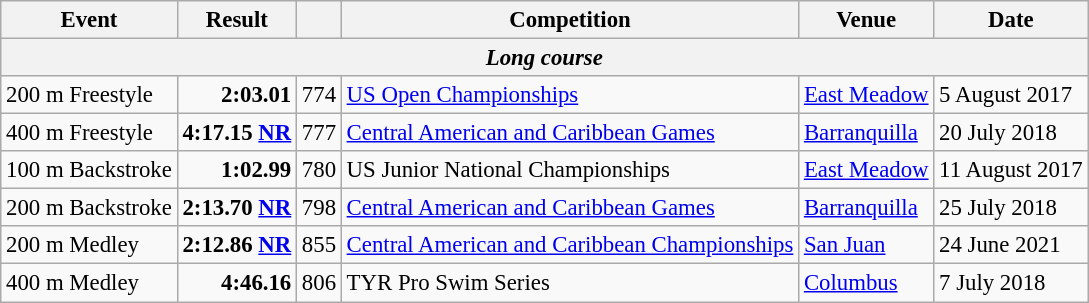<table class="wikitable" style="border-collapse: collapse; font-size: 95%;">
<tr>
<th>Event</th>
<th>Result</th>
<th></th>
<th>Competition</th>
<th>Venue</th>
<th>Date</th>
</tr>
<tr>
<th colspan=6><em>Long course</em></th>
</tr>
<tr>
<td>200 m Freestyle</td>
<td align=right><strong>2:03.01</strong></td>
<td>774</td>
<td><a href='#'>US Open Championships</a></td>
<td> <a href='#'>East Meadow</a></td>
<td>5 August 2017</td>
</tr>
<tr>
<td>400 m Freestyle</td>
<td align=right><strong>4:17.15</strong> <strong><a href='#'>NR</a></strong></td>
<td>777</td>
<td><a href='#'>Central American and Caribbean Games</a></td>
<td> <a href='#'>Barranquilla</a></td>
<td>20 July 2018</td>
</tr>
<tr>
<td>100 m Backstroke</td>
<td align=right><strong>1:02.99</strong></td>
<td>780</td>
<td>US Junior National Championships</td>
<td> <a href='#'>East Meadow</a></td>
<td>11 August 2017</td>
</tr>
<tr>
<td>200 m Backstroke</td>
<td align=right><strong>2:13.70</strong> <strong><a href='#'>NR</a></strong></td>
<td>798</td>
<td><a href='#'>Central American and Caribbean Games</a></td>
<td> <a href='#'>Barranquilla</a></td>
<td>25 July 2018</td>
</tr>
<tr>
<td>200 m Medley</td>
<td align=right><strong>2:12.86</strong> <strong><a href='#'>NR</a></strong></td>
<td>855</td>
<td><a href='#'>Central American and Caribbean Championships</a></td>
<td> <a href='#'>San Juan</a></td>
<td>24 June 2021</td>
</tr>
<tr>
<td>400 m Medley</td>
<td align=right><strong>4:46.16</strong></td>
<td>806</td>
<td>TYR Pro Swim Series</td>
<td> <a href='#'>Columbus</a></td>
<td>7 July 2018</td>
</tr>
</table>
